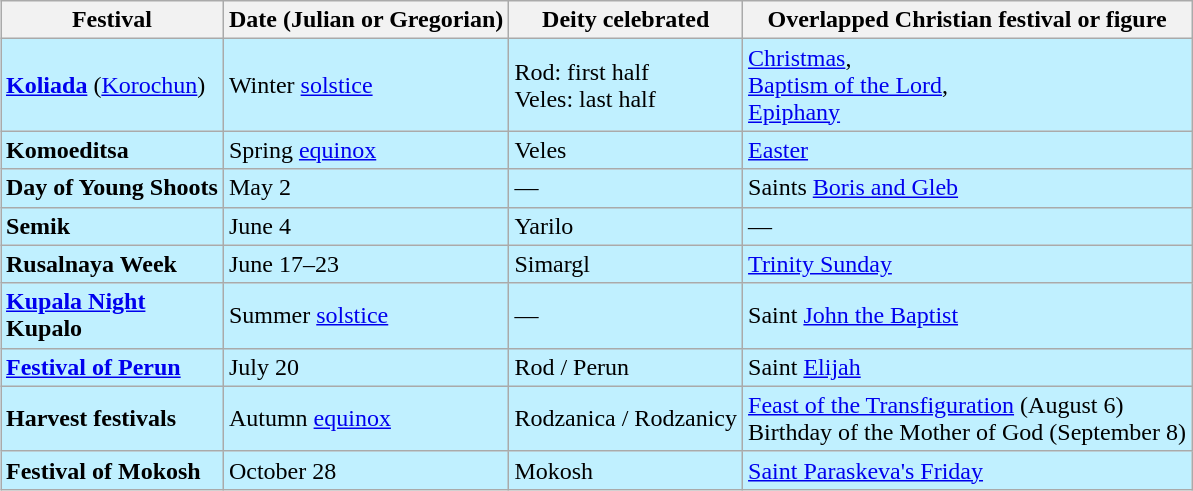<table class="wikitable" style="margin:auto;">
<tr>
<th>Festival</th>
<th>Date (Julian or Gregorian)</th>
<th>Deity celebrated</th>
<th>Overlapped Christian festival or figure</th>
</tr>
<tr bgcolor="#C0F0FF">
<td><strong><a href='#'>Koliada</a></strong> (<a href='#'>Korochun</a>)</td>
<td>Winter <a href='#'>solstice</a></td>
<td>Rod: first half<br>Veles: last half</td>
<td><a href='#'>Christmas</a>,<br><a href='#'>Baptism of the Lord</a>,<br><a href='#'>Epiphany</a></td>
</tr>
<tr bgcolor="#C0F0FF">
<td><strong>Komoeditsa</strong></td>
<td>Spring <a href='#'>equinox</a></td>
<td>Veles</td>
<td><a href='#'>Easter</a></td>
</tr>
<tr bgcolor="#C0F0FF">
<td><strong>Day of Young Shoots</strong></td>
<td>May 2</td>
<td>—</td>
<td>Saints <a href='#'>Boris and Gleb</a></td>
</tr>
<tr bgcolor="#C0F0FF">
<td><strong>Semik</strong></td>
<td>June 4</td>
<td>Yarilo</td>
<td>—</td>
</tr>
<tr bgcolor="#C0F0FF">
<td><strong>Rusalnaya Week</strong></td>
<td>June 17–23</td>
<td>Simargl</td>
<td><a href='#'>Trinity Sunday</a></td>
</tr>
<tr bgcolor="#C0F0FF">
<td><strong><a href='#'>Kupala Night</a></strong><br><strong>Kupalo</strong></td>
<td>Summer <a href='#'>solstice</a></td>
<td>—</td>
<td>Saint <a href='#'>John the Baptist</a></td>
</tr>
<tr bgcolor="#C0F0FF">
<td><strong><a href='#'>Festival of Perun</a></strong></td>
<td>July 20</td>
<td>Rod / Perun</td>
<td>Saint <a href='#'>Elijah</a></td>
</tr>
<tr bgcolor="#C0F0FF">
<td><strong>Harvest festivals</strong></td>
<td>Autumn <a href='#'>equinox</a></td>
<td>Rodzanica / Rodzanicy</td>
<td><a href='#'>Feast of the Transfiguration</a> (August 6)<br> Birthday of the Mother of God (September 8)</td>
</tr>
<tr bgcolor="#C0F0FF">
<td><strong>Festival of Mokosh</strong></td>
<td>October 28</td>
<td>Mokosh</td>
<td><a href='#'>Saint Paraskeva's Friday</a></td>
</tr>
</table>
